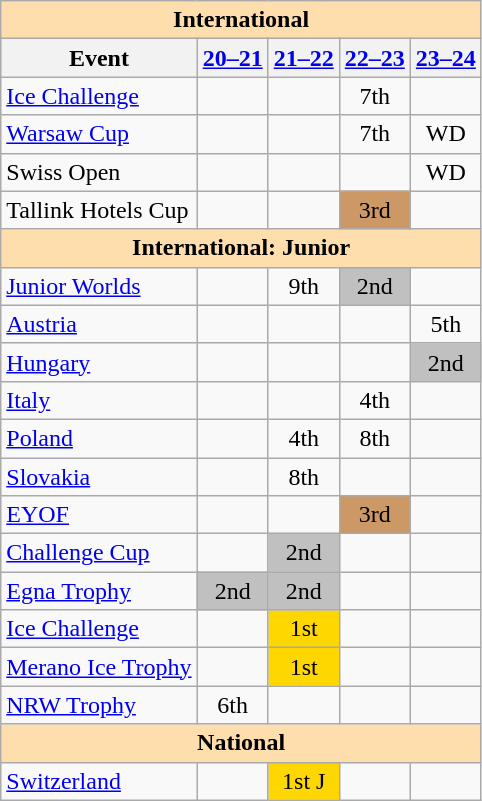<table class="wikitable" style="text-align:center">
<tr>
<th colspan="5" align="center" style="background-color: #ffdead; ">International</th>
</tr>
<tr>
<th>Event</th>
<th><a href='#'>20–21</a></th>
<th><a href='#'>21–22</a></th>
<th><a href='#'>22–23</a></th>
<th><a href='#'>23–24</a></th>
</tr>
<tr>
<td align=left> <a href='#'>Ice Challenge</a></td>
<td></td>
<td></td>
<td>7th</td>
<td></td>
</tr>
<tr>
<td align=left> <a href='#'>Warsaw Cup</a></td>
<td></td>
<td></td>
<td>7th</td>
<td>WD</td>
</tr>
<tr>
<td align=left>Swiss Open</td>
<td></td>
<td></td>
<td></td>
<td>WD</td>
</tr>
<tr>
<td align=left>Tallink Hotels Cup</td>
<td></td>
<td></td>
<td bgcolor=cc9966>3rd</td>
<td></td>
</tr>
<tr>
<th colspan="5" align="center" style="background-color: #ffdead; ">International: Junior</th>
</tr>
<tr>
<td align=left><a href='#'>Junior Worlds</a></td>
<td></td>
<td>9th</td>
<td bgcolor=silver>2nd</td>
<td></td>
</tr>
<tr>
<td align=left> <a href='#'>Austria</a></td>
<td></td>
<td></td>
<td></td>
<td>5th</td>
</tr>
<tr>
<td align=left> <a href='#'>Hungary</a></td>
<td></td>
<td></td>
<td></td>
<td bgcolor=silver>2nd</td>
</tr>
<tr>
<td align=left> <a href='#'>Italy</a></td>
<td></td>
<td></td>
<td>4th</td>
<td></td>
</tr>
<tr>
<td align=left> <a href='#'>Poland</a></td>
<td></td>
<td>4th</td>
<td>8th</td>
<td></td>
</tr>
<tr>
<td align=left> <a href='#'>Slovakia</a></td>
<td></td>
<td>8th</td>
<td></td>
<td></td>
</tr>
<tr>
<td align=left><a href='#'>EYOF</a></td>
<td></td>
<td></td>
<td bgcolor=cc9966>3rd</td>
<td></td>
</tr>
<tr>
<td align=left><a href='#'>Challenge Cup</a></td>
<td></td>
<td bgcolor=silver>2nd</td>
<td></td>
<td></td>
</tr>
<tr>
<td align=left><a href='#'>Egna Trophy</a></td>
<td bgcolor="silver">2nd</td>
<td bgcolor=silver>2nd</td>
<td></td>
<td></td>
</tr>
<tr>
<td align=left><a href='#'>Ice Challenge</a></td>
<td></td>
<td bgcolor=gold>1st</td>
<td></td>
<td></td>
</tr>
<tr>
<td align=left><a href='#'>Merano Ice Trophy</a></td>
<td></td>
<td bgcolor=gold>1st</td>
<td></td>
<td></td>
</tr>
<tr>
<td align=left><a href='#'>NRW Trophy</a></td>
<td>6th</td>
<td></td>
<td></td>
<td></td>
</tr>
<tr>
<th colspan="5" align="center" style="background-color: #ffdead; ">National</th>
</tr>
<tr>
<td align="left"><a href='#'>Switzerland</a></td>
<td></td>
<td bgcolor="gold">1st J</td>
<td></td>
<td></td>
</tr>
</table>
